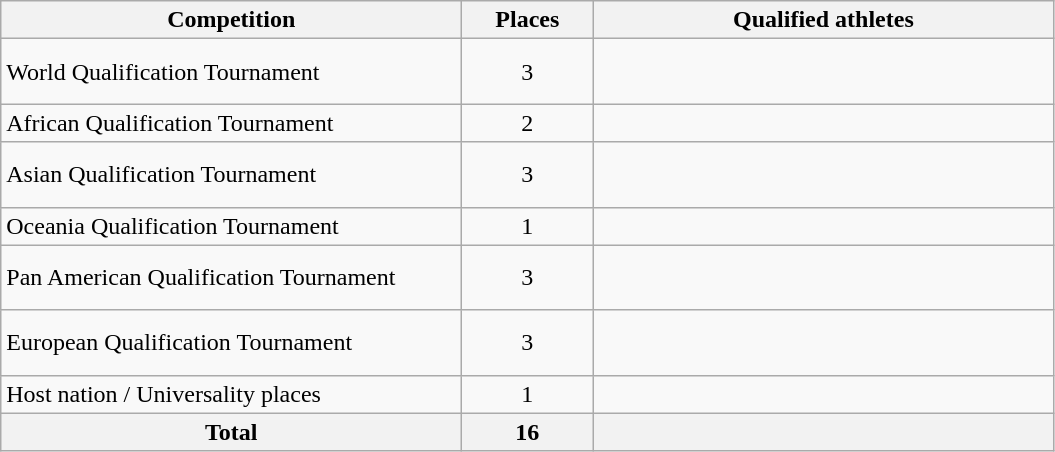<table class = "wikitable">
<tr>
<th width=300>Competition</th>
<th width=80>Places</th>
<th width=300>Qualified athletes</th>
</tr>
<tr>
<td>World Qualification Tournament</td>
<td align="center">3</td>
<td><br><br></td>
</tr>
<tr>
<td>African Qualification Tournament</td>
<td align="center">2</td>
<td><br></td>
</tr>
<tr>
<td>Asian Qualification Tournament</td>
<td align="center">3</td>
<td><br><br></td>
</tr>
<tr>
<td>Oceania Qualification Tournament</td>
<td align="center">1</td>
<td></td>
</tr>
<tr>
<td>Pan American Qualification Tournament</td>
<td align="center">3</td>
<td><br><br></td>
</tr>
<tr>
<td>European Qualification Tournament</td>
<td align="center">3</td>
<td><br><br></td>
</tr>
<tr>
<td>Host nation / Universality places</td>
<td align="center">1</td>
<td></td>
</tr>
<tr>
<th>Total</th>
<th>16</th>
<th></th>
</tr>
</table>
